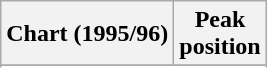<table class="wikitable sortable plainrowheaders" style="text-align:center;">
<tr>
<th scope="col">Chart (1995/96)</th>
<th scope="col">Peak<br>position</th>
</tr>
<tr>
</tr>
<tr>
</tr>
<tr>
</tr>
<tr>
</tr>
<tr>
</tr>
</table>
